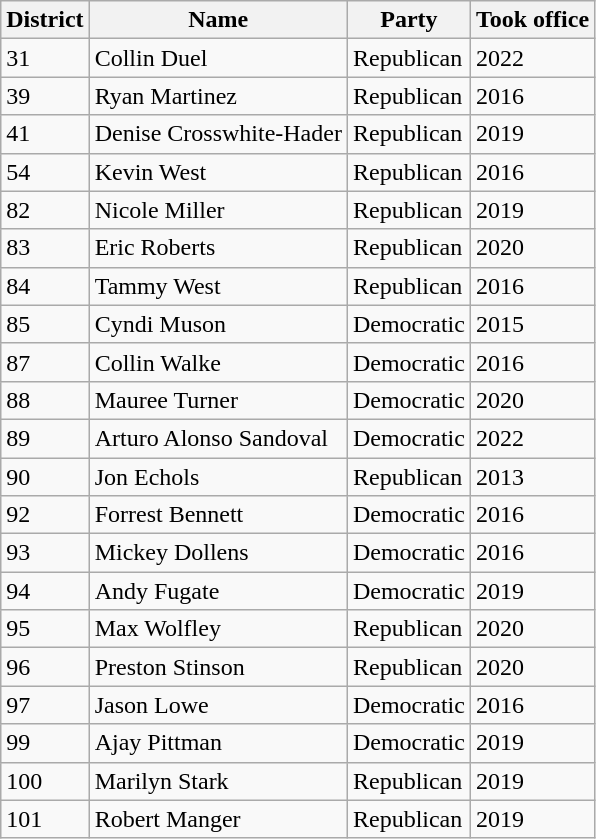<table class="wikitable sortable">
<tr>
<th>District</th>
<th>Name</th>
<th>Party</th>
<th>Took office</th>
</tr>
<tr>
<td>31</td>
<td>Collin Duel</td>
<td>Republican</td>
<td>2022</td>
</tr>
<tr>
<td>39</td>
<td>Ryan Martinez</td>
<td>Republican</td>
<td>2016</td>
</tr>
<tr>
<td>41</td>
<td>Denise Crosswhite-Hader</td>
<td>Republican</td>
<td>2019</td>
</tr>
<tr>
<td>54</td>
<td>Kevin West</td>
<td>Republican</td>
<td>2016</td>
</tr>
<tr>
<td>82</td>
<td>Nicole Miller</td>
<td>Republican</td>
<td>2019</td>
</tr>
<tr>
<td>83</td>
<td>Eric Roberts</td>
<td>Republican</td>
<td>2020</td>
</tr>
<tr>
<td>84</td>
<td>Tammy West</td>
<td>Republican</td>
<td>2016</td>
</tr>
<tr>
<td>85</td>
<td>Cyndi Muson</td>
<td>Democratic</td>
<td>2015</td>
</tr>
<tr>
<td>87</td>
<td>Collin Walke</td>
<td>Democratic</td>
<td>2016</td>
</tr>
<tr>
<td>88</td>
<td>Mauree Turner</td>
<td>Democratic</td>
<td>2020</td>
</tr>
<tr>
<td>89</td>
<td>Arturo Alonso Sandoval</td>
<td>Democratic</td>
<td>2022</td>
</tr>
<tr>
<td>90</td>
<td>Jon Echols</td>
<td>Republican</td>
<td>2013</td>
</tr>
<tr>
<td>92</td>
<td>Forrest Bennett</td>
<td>Democratic</td>
<td>2016</td>
</tr>
<tr>
<td>93</td>
<td>Mickey Dollens</td>
<td>Democratic</td>
<td>2016</td>
</tr>
<tr>
<td>94</td>
<td>Andy Fugate</td>
<td>Democratic</td>
<td>2019</td>
</tr>
<tr>
<td>95</td>
<td>Max Wolfley</td>
<td>Republican</td>
<td>2020</td>
</tr>
<tr>
<td>96</td>
<td>Preston Stinson</td>
<td>Republican</td>
<td>2020</td>
</tr>
<tr>
<td>97</td>
<td>Jason Lowe</td>
<td>Democratic</td>
<td>2016</td>
</tr>
<tr>
<td>99</td>
<td>Ajay Pittman</td>
<td>Democratic</td>
<td>2019</td>
</tr>
<tr>
<td>100</td>
<td>Marilyn Stark</td>
<td>Republican</td>
<td>2019</td>
</tr>
<tr>
<td>101</td>
<td>Robert Manger</td>
<td>Republican</td>
<td>2019</td>
</tr>
</table>
